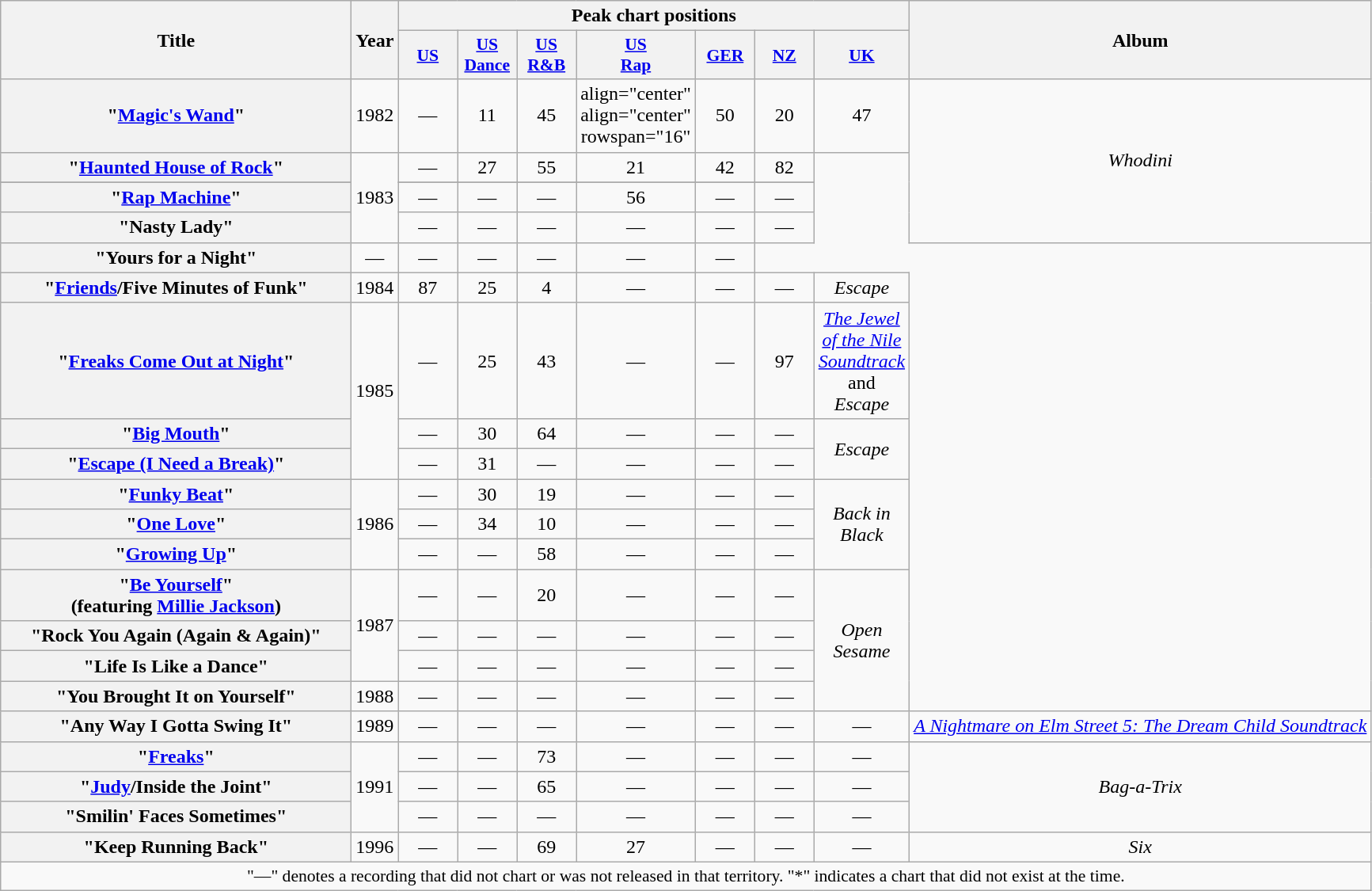<table class="wikitable plainrowheaders" style="text-align:center;" border="1">
<tr>
<th scope="col" rowspan="2" style="width:18em;">Title</th>
<th scope="col" rowspan="2">Year</th>
<th scope="col" colspan="7">Peak chart positions</th>
<th scope="col" rowspan="2">Album</th>
</tr>
<tr>
<th scope="col" style="width:3em;font-size:90%;"><a href='#'>US</a><br></th>
<th scope="col" style="width:3em;font-size:90%;"><a href='#'>US<br>Dance</a><br></th>
<th scope="col" style="width:3em;font-size:90%;"><a href='#'>US R&B</a><br></th>
<th scope="col" style="width:3em;font-size:90%;"><a href='#'>US<br> Rap</a><br></th>
<th scope="col" style="width:3em;font-size:90%;"><a href='#'>GER</a><br></th>
<th scope="col" style="width:3em;font-size:90%;"><a href='#'>NZ</a><br></th>
<th scope="col" style="width:3em;font-size:90%;"><a href='#'>UK</a><br></th>
</tr>
<tr>
<th scope="row">"<a href='#'>Magic's Wand</a>"</th>
<td>1982</td>
<td align="center">—</td>
<td align="center">11</td>
<td align="center">45</td>
<td>align="center" align="center" rowspan="16" </td>
<td align="center">50</td>
<td align="center">20</td>
<td align="center">47</td>
<td rowspan="5"><em>Whodini</em></td>
</tr>
<tr>
<th scope="row">"<a href='#'>Haunted House of Rock</a>"</th>
<td rowspan="4">1983</td>
<td align="center">—</td>
<td align="center">27</td>
<td align="center">55</td>
<td align="center">21</td>
<td align="center">42</td>
<td align="center">82</td>
</tr>
<tr>
</tr>
<tr>
<th scope="row">"<a href='#'>Rap Machine</a>"</th>
<td align="center">—</td>
<td align="center">—</td>
<td align="center">—</td>
<td align="center">56</td>
<td align="center">—</td>
<td align="center">—</td>
</tr>
<tr>
<th scope="row">"Nasty Lady"</th>
<td align="center">—</td>
<td align="center">—</td>
<td align="center">—</td>
<td align="center">—</td>
<td align="center">—</td>
<td align="center">—</td>
</tr>
<tr>
<th scope="row">"Yours for a Night"</th>
<td align="center">—</td>
<td align="center">—</td>
<td align="center">—</td>
<td align="center">—</td>
<td align="center">—</td>
<td align="center">—</td>
</tr>
<tr>
<th scope="row">"<a href='#'>Friends</a>/Five Minutes of Funk"</th>
<td>1984</td>
<td align="center">87</td>
<td align="center">25</td>
<td align="center">4</td>
<td align="center">—</td>
<td align="center">—</td>
<td align="center">—</td>
<td><em>Escape</em></td>
</tr>
<tr>
<th scope="row">"<a href='#'>Freaks Come Out at Night</a>"</th>
<td rowspan="3">1985</td>
<td align="center">—</td>
<td align="center">25</td>
<td align="center">43</td>
<td align="center">—</td>
<td align="center">—</td>
<td align="center">97</td>
<td><em><a href='#'>The Jewel of the Nile Soundtrack</a></em> and <em>Escape</em></td>
</tr>
<tr>
<th scope="row">"<a href='#'>Big Mouth</a>"</th>
<td align="center">—</td>
<td align="center">30</td>
<td align="center">64</td>
<td align="center">—</td>
<td align="center">—</td>
<td align="center">—</td>
<td rowspan="2"><em>Escape</em></td>
</tr>
<tr>
<th scope="row">"<a href='#'>Escape (I Need a Break)</a>"</th>
<td align="center">—</td>
<td align="center">31</td>
<td align="center">—</td>
<td align="center">—</td>
<td align="center">—</td>
<td align="center">—</td>
</tr>
<tr>
<th scope="row">"<a href='#'>Funky Beat</a>"</th>
<td rowspan="3">1986</td>
<td align="center">—</td>
<td align="center">30</td>
<td align="center">19</td>
<td align="center">—</td>
<td align="center">—</td>
<td align="center">—</td>
<td rowspan="3"><em>Back in Black</em></td>
</tr>
<tr>
<th scope="row">"<a href='#'>One Love</a>"</th>
<td align="center">—</td>
<td align="center">34</td>
<td align="center">10</td>
<td align="center">—</td>
<td align="center">—</td>
<td align="center">—</td>
</tr>
<tr>
<th scope="row">"<a href='#'>Growing Up</a>"</th>
<td align="center">—</td>
<td align="center">—</td>
<td align="center">58</td>
<td align="center">—</td>
<td align="center">—</td>
<td align="center">—</td>
</tr>
<tr>
<th scope="row">"<a href='#'>Be Yourself</a>"<br><span>(featuring <a href='#'>Millie Jackson</a>)</span></th>
<td rowspan="3">1987</td>
<td align="center">—</td>
<td align="center">—</td>
<td align="center">20</td>
<td align="center">—</td>
<td align="center">—</td>
<td align="center">—</td>
<td rowspan="4"><em>Open Sesame</em></td>
</tr>
<tr>
<th scope="row">"Rock You Again (Again & Again)"</th>
<td align="center">—</td>
<td align="center">—</td>
<td align="center">—</td>
<td align="center">—</td>
<td align="center">—</td>
<td align="center">—</td>
</tr>
<tr>
<th scope="row">"Life Is Like a Dance"</th>
<td align="center">—</td>
<td align="center">—</td>
<td align="center">—</td>
<td align="center">—</td>
<td align="center">—</td>
<td align="center">—</td>
</tr>
<tr>
<th scope="row">"You Brought It on Yourself"</th>
<td>1988</td>
<td align="center">—</td>
<td align="center">—</td>
<td align="center">—</td>
<td align="center">—</td>
<td align="center">—</td>
<td align="center">—</td>
</tr>
<tr>
<th scope="row">"Any Way I Gotta Swing It"</th>
<td>1989</td>
<td align="center">—</td>
<td align="center">—</td>
<td align="center">—</td>
<td align="center">—</td>
<td align="center">—</td>
<td align="center">—</td>
<td align="center">—</td>
<td><em><a href='#'>A Nightmare on Elm Street 5: The Dream Child Soundtrack</a></em></td>
</tr>
<tr>
<th scope="row">"<a href='#'>Freaks</a>"</th>
<td rowspan="3">1991</td>
<td align="center">—</td>
<td align="center">—</td>
<td align="center">73</td>
<td align="center">—</td>
<td align="center">—</td>
<td align="center">—</td>
<td align="center">—</td>
<td rowspan="3"><em>Bag-a-Trix</em></td>
</tr>
<tr>
<th scope="row">"<a href='#'>Judy</a>/Inside the Joint"</th>
<td align="center">—</td>
<td align="center">—</td>
<td align="center">65</td>
<td align="center">—</td>
<td align="center">—</td>
<td align="center">—</td>
<td align="center">—</td>
</tr>
<tr>
<th scope="row">"Smilin' Faces Sometimes"</th>
<td align="center">—</td>
<td align="center">—</td>
<td align="center">—</td>
<td align="center">—</td>
<td align="center">—</td>
<td align="center">—</td>
<td align="center">—</td>
</tr>
<tr>
<th scope="row">"Keep Running Back"</th>
<td>1996</td>
<td align="center">—</td>
<td align="center">—</td>
<td align="center">69</td>
<td align="center">27</td>
<td align="center">—</td>
<td align="center">—</td>
<td align="center">—</td>
<td><em>Six</em></td>
</tr>
<tr>
<td colspan="10" style="font-size:90%">"—" denotes a recording that did not chart or was not released in that territory. "*" indicates a chart that did not exist at the time.</td>
</tr>
</table>
